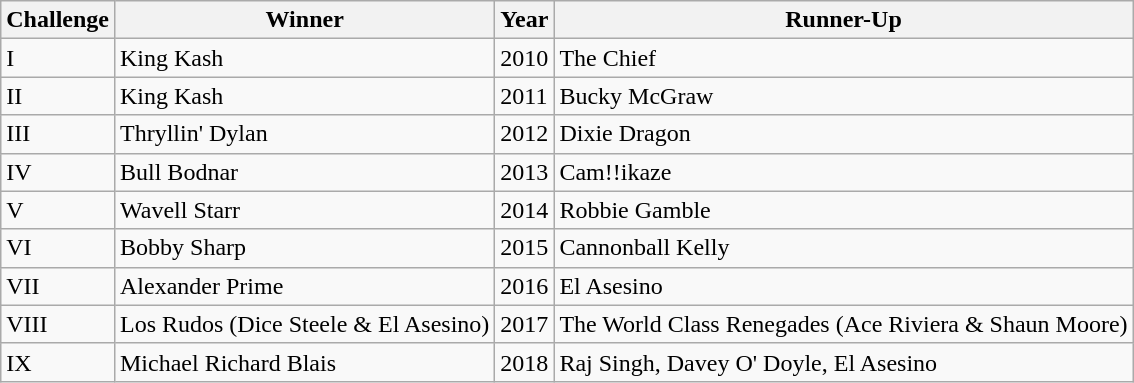<table class="wikitable">
<tr>
<th scope="col">Challenge</th>
<th scope="col">Winner</th>
<th scope="col">Year</th>
<th scope="col">Runner-Up</th>
</tr>
<tr>
<td>I</td>
<td>King Kash</td>
<td>2010</td>
<td>The Chief</td>
</tr>
<tr>
<td>II</td>
<td>King Kash</td>
<td>2011</td>
<td>Bucky McGraw</td>
</tr>
<tr>
<td>III</td>
<td>Thryllin' Dylan</td>
<td>2012</td>
<td>Dixie Dragon</td>
</tr>
<tr>
<td>IV</td>
<td>Bull Bodnar</td>
<td>2013</td>
<td>Cam!!ikaze</td>
</tr>
<tr>
<td>V</td>
<td>Wavell Starr</td>
<td>2014</td>
<td>Robbie Gamble</td>
</tr>
<tr>
<td>VI</td>
<td>Bobby Sharp</td>
<td>2015</td>
<td>Cannonball Kelly</td>
</tr>
<tr>
<td>VII</td>
<td>Alexander Prime</td>
<td>2016</td>
<td>El Asesino</td>
</tr>
<tr>
<td>VIII</td>
<td>Los Rudos (Dice Steele & El Asesino)</td>
<td>2017</td>
<td>The World Class Renegades (Ace Riviera & Shaun Moore)</td>
</tr>
<tr>
<td>IX</td>
<td>Michael Richard Blais</td>
<td>2018</td>
<td>Raj Singh, Davey O' Doyle, El Asesino</td>
</tr>
</table>
